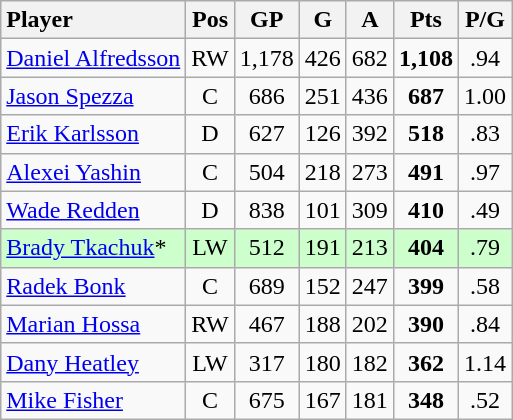<table class="wikitable" style="text-align:center;">
<tr>
<th style="text-align:left;">Player</th>
<th>Pos</th>
<th>GP</th>
<th>G</th>
<th>A</th>
<th>Pts</th>
<th>P/G</th>
</tr>
<tr>
<td style="text-align:left;"><a href='#'>Daniel Alfredsson</a></td>
<td>RW</td>
<td>1,178</td>
<td>426</td>
<td>682</td>
<td><strong>1,108</strong></td>
<td>.94</td>
</tr>
<tr>
<td style="text-align:left;"><a href='#'>Jason Spezza</a></td>
<td>C</td>
<td>686</td>
<td>251</td>
<td>436</td>
<td><strong>687</strong></td>
<td>1.00</td>
</tr>
<tr>
<td style="text-align:left;"><a href='#'>Erik Karlsson</a></td>
<td>D</td>
<td>627</td>
<td>126</td>
<td>392</td>
<td><strong>518</strong></td>
<td>.83</td>
</tr>
<tr>
<td style="text-align:left;"><a href='#'>Alexei Yashin</a></td>
<td>C</td>
<td>504</td>
<td>218</td>
<td>273</td>
<td><strong>491</strong></td>
<td>.97</td>
</tr>
<tr>
<td style="text-align:left;"><a href='#'>Wade Redden</a></td>
<td>D</td>
<td>838</td>
<td>101</td>
<td>309</td>
<td><strong>410</strong></td>
<td>.49</td>
</tr>
<tr style="background:#cfc;">
<td style="text-align:left;"><a href='#'>Brady Tkachuk</a>*</td>
<td>LW</td>
<td>512</td>
<td>191</td>
<td>213</td>
<td><strong>404</strong></td>
<td>.79</td>
</tr>
<tr>
<td style="text-align:left;"><a href='#'>Radek Bonk</a></td>
<td>C</td>
<td>689</td>
<td>152</td>
<td>247</td>
<td><strong>399</strong></td>
<td>.58</td>
</tr>
<tr>
<td style="text-align:left;"><a href='#'>Marian Hossa</a></td>
<td>RW</td>
<td>467</td>
<td>188</td>
<td>202</td>
<td><strong>390</strong></td>
<td>.84</td>
</tr>
<tr>
<td style="text-align:left;"><a href='#'>Dany Heatley</a></td>
<td>LW</td>
<td>317</td>
<td>180</td>
<td>182</td>
<td><strong>362</strong></td>
<td>1.14</td>
</tr>
<tr>
<td style="text-align:left;"><a href='#'>Mike Fisher</a></td>
<td>C</td>
<td>675</td>
<td>167</td>
<td>181</td>
<td><strong>348</strong></td>
<td>.52</td>
</tr>
</table>
